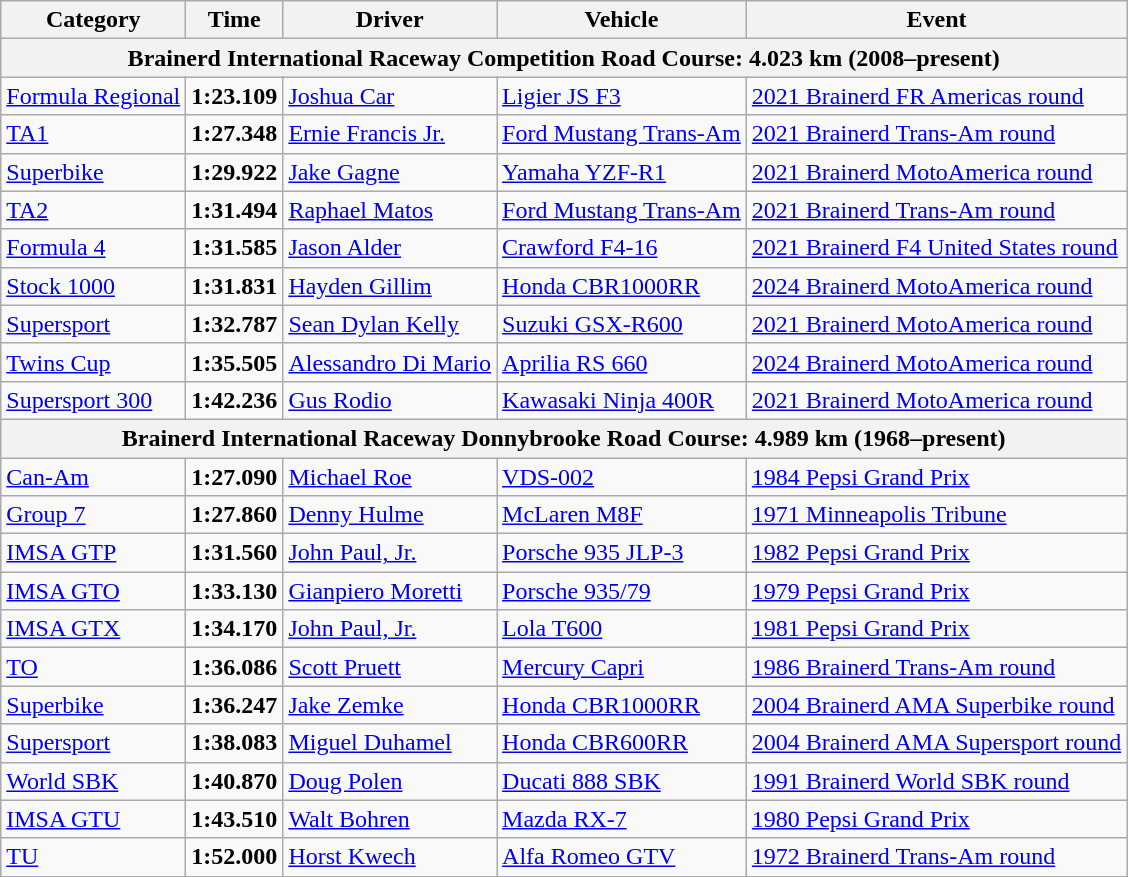<table class="wikitable">
<tr>
<th>Category</th>
<th>Time</th>
<th>Driver</th>
<th>Vehicle</th>
<th>Event</th>
</tr>
<tr>
<th colspan="5">Brainerd International Raceway Competition Road Course: 4.023 km (2008–present)</th>
</tr>
<tr>
<td><a href='#'>Formula Regional</a></td>
<td><strong>1:23.109</strong></td>
<td><a href='#'>Joshua Car</a></td>
<td><a href='#'>Ligier JS F3</a></td>
<td><a href='#'>2021 Brainerd FR Americas round</a></td>
</tr>
<tr>
<td><a href='#'>TA1</a></td>
<td><strong>1:27.348</strong></td>
<td><a href='#'>Ernie Francis Jr.</a></td>
<td><a href='#'>Ford Mustang Trans-Am</a></td>
<td><a href='#'>2021 Brainerd Trans-Am round</a></td>
</tr>
<tr>
<td><a href='#'>Superbike</a></td>
<td><strong>1:29.922</strong></td>
<td><a href='#'>Jake Gagne</a></td>
<td><a href='#'>Yamaha YZF-R1</a></td>
<td><a href='#'>2021 Brainerd MotoAmerica round</a></td>
</tr>
<tr>
<td><a href='#'>TA2</a></td>
<td><strong>1:31.494</strong></td>
<td><a href='#'>Raphael Matos</a></td>
<td><a href='#'>Ford Mustang Trans-Am</a></td>
<td><a href='#'>2021 Brainerd Trans-Am round</a></td>
</tr>
<tr>
<td><a href='#'>Formula 4</a></td>
<td><strong>1:31.585</strong></td>
<td><a href='#'>Jason Alder</a></td>
<td><a href='#'>Crawford F4-16</a></td>
<td><a href='#'>2021 Brainerd F4 United States round</a></td>
</tr>
<tr>
<td><a href='#'>Stock 1000</a></td>
<td><strong>1:31.831</strong></td>
<td><a href='#'>Hayden Gillim</a></td>
<td><a href='#'>Honda CBR1000RR</a></td>
<td><a href='#'>2024 Brainerd MotoAmerica round</a></td>
</tr>
<tr>
<td><a href='#'>Supersport</a></td>
<td><strong>1:32.787</strong></td>
<td><a href='#'>Sean Dylan Kelly</a></td>
<td><a href='#'>Suzuki GSX-R600</a></td>
<td><a href='#'>2021 Brainerd MotoAmerica round</a></td>
</tr>
<tr>
<td><a href='#'>Twins Cup</a></td>
<td><strong>1:35.505</strong></td>
<td><a href='#'>Alessandro Di Mario</a></td>
<td><a href='#'>Aprilia RS 660</a></td>
<td><a href='#'>2024 Brainerd MotoAmerica round</a></td>
</tr>
<tr>
<td><a href='#'>Supersport 300</a></td>
<td><strong>1:42.236</strong></td>
<td><a href='#'>Gus Rodio</a></td>
<td><a href='#'>Kawasaki Ninja 400R</a></td>
<td><a href='#'>2021 Brainerd MotoAmerica round</a></td>
</tr>
<tr>
<th colspan="5">Brainerd International Raceway Donnybrooke Road Course: 4.989 km (1968–present)</th>
</tr>
<tr>
<td><a href='#'>Can-Am</a></td>
<td><strong>1:27.090</strong></td>
<td><a href='#'>Michael Roe</a></td>
<td><a href='#'>VDS-002</a></td>
<td><a href='#'>1984 Pepsi Grand Prix</a></td>
</tr>
<tr>
<td><a href='#'>Group 7</a></td>
<td><strong>1:27.860</strong></td>
<td><a href='#'>Denny Hulme</a></td>
<td><a href='#'>McLaren M8F</a></td>
<td><a href='#'>1971 Minneapolis Tribune</a></td>
</tr>
<tr>
<td><a href='#'>IMSA GTP</a></td>
<td><strong>1:31.560</strong></td>
<td><a href='#'>John Paul, Jr.</a></td>
<td><a href='#'>Porsche 935 JLP-3</a></td>
<td><a href='#'>1982 Pepsi Grand Prix</a></td>
</tr>
<tr>
<td><a href='#'>IMSA GTO</a></td>
<td><strong>1:33.130</strong></td>
<td><a href='#'>Gianpiero Moretti</a></td>
<td><a href='#'>Porsche 935/79</a></td>
<td><a href='#'>1979 Pepsi Grand Prix</a></td>
</tr>
<tr>
<td><a href='#'>IMSA GTX</a></td>
<td><strong>1:34.170</strong></td>
<td><a href='#'>John Paul, Jr.</a></td>
<td><a href='#'>Lola T600</a></td>
<td><a href='#'>1981 Pepsi Grand Prix</a></td>
</tr>
<tr>
<td><a href='#'>TO</a></td>
<td><strong>1:36.086</strong></td>
<td><a href='#'>Scott Pruett</a></td>
<td><a href='#'>Mercury Capri</a></td>
<td><a href='#'>1986 Brainerd Trans-Am round</a></td>
</tr>
<tr>
<td><a href='#'>Superbike</a></td>
<td><strong>1:36.247</strong></td>
<td><a href='#'>Jake Zemke</a></td>
<td><a href='#'>Honda CBR1000RR</a></td>
<td><a href='#'>2004 Brainerd AMA Superbike round</a></td>
</tr>
<tr>
<td><a href='#'>Supersport</a></td>
<td><strong>1:38.083</strong></td>
<td><a href='#'>Miguel Duhamel</a></td>
<td><a href='#'>Honda CBR600RR</a></td>
<td><a href='#'>2004 Brainerd AMA Supersport round</a></td>
</tr>
<tr>
<td><a href='#'>World SBK</a></td>
<td><strong>1:40.870</strong></td>
<td><a href='#'>Doug Polen</a></td>
<td><a href='#'>Ducati 888 SBK</a></td>
<td><a href='#'>1991 Brainerd World SBK round</a></td>
</tr>
<tr>
<td><a href='#'>IMSA GTU</a></td>
<td><strong>1:43.510</strong></td>
<td><a href='#'>Walt Bohren</a></td>
<td><a href='#'>Mazda RX-7</a></td>
<td><a href='#'>1980 Pepsi Grand Prix</a></td>
</tr>
<tr>
<td><a href='#'>TU</a></td>
<td><strong>1:52.000</strong></td>
<td><a href='#'>Horst Kwech</a></td>
<td><a href='#'>Alfa Romeo GTV</a></td>
<td><a href='#'>1972 Brainerd Trans-Am round</a></td>
</tr>
<tr>
</tr>
</table>
